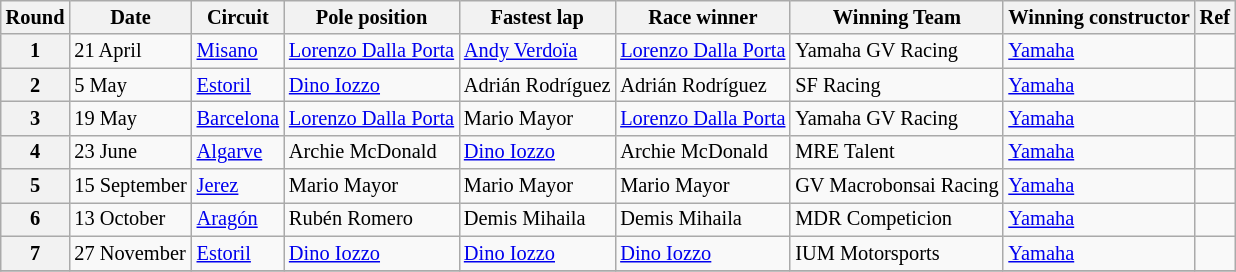<table class="wikitable" style="font-size:85%;">
<tr>
<th>Round</th>
<th>Date</th>
<th>Circuit</th>
<th>Pole position</th>
<th>Fastest lap</th>
<th>Race winner</th>
<th>Winning Team</th>
<th>Winning constructor</th>
<th>Ref</th>
</tr>
<tr>
<th>1</th>
<td>21 April</td>
<td><a href='#'>Misano</a></td>
<td> <a href='#'>Lorenzo Dalla Porta</a></td>
<td> <a href='#'>Andy Verdoïa</a></td>
<td> <a href='#'>Lorenzo Dalla Porta</a></td>
<td>Yamaha GV Racing</td>
<td><a href='#'>Yamaha</a></td>
<td></td>
</tr>
<tr>
<th>2</th>
<td>5 May</td>
<td><a href='#'>Estoril</a></td>
<td> <a href='#'>Dino Iozzo</a></td>
<td> Adrián Rodríguez</td>
<td> Adrián Rodríguez</td>
<td>SF Racing</td>
<td><a href='#'>Yamaha</a></td>
<td></td>
</tr>
<tr>
<th>3</th>
<td>19 May</td>
<td><a href='#'>Barcelona</a></td>
<td> <a href='#'>Lorenzo Dalla Porta</a></td>
<td> Mario Mayor</td>
<td> <a href='#'>Lorenzo Dalla Porta</a></td>
<td>Yamaha GV Racing</td>
<td><a href='#'>Yamaha</a></td>
<td></td>
</tr>
<tr>
<th>4</th>
<td>23 June</td>
<td><a href='#'>Algarve</a></td>
<td> Archie McDonald</td>
<td> <a href='#'>Dino Iozzo</a></td>
<td> Archie McDonald</td>
<td>MRE Talent</td>
<td><a href='#'>Yamaha</a></td>
<td></td>
</tr>
<tr>
<th>5</th>
<td>15 September</td>
<td><a href='#'>Jerez</a></td>
<td> Mario Mayor</td>
<td> Mario Mayor</td>
<td> Mario Mayor</td>
<td>GV Macrobonsai Racing</td>
<td><a href='#'>Yamaha</a></td>
<td></td>
</tr>
<tr>
<th>6</th>
<td>13 October</td>
<td><a href='#'>Aragón</a></td>
<td> Rubén Romero</td>
<td> Demis Mihaila</td>
<td> Demis Mihaila</td>
<td>MDR Competicion</td>
<td><a href='#'>Yamaha</a></td>
<td></td>
</tr>
<tr>
<th>7</th>
<td>27 November</td>
<td><a href='#'>Estoril</a></td>
<td> <a href='#'>Dino Iozzo</a></td>
<td> <a href='#'>Dino Iozzo</a></td>
<td> <a href='#'>Dino Iozzo</a></td>
<td>IUM Motorsports</td>
<td><a href='#'>Yamaha</a></td>
<td></td>
</tr>
<tr>
</tr>
</table>
